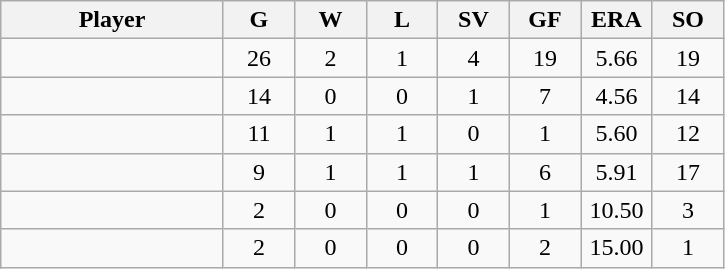<table class="wikitable sortable">
<tr>
<th bgcolor="#DDDDFF" width="28%">Player</th>
<th bgcolor="#DDDDFF" width="9%">G</th>
<th bgcolor="#DDDDFF" width="9%">W</th>
<th bgcolor="#DDDDFF" width="9%">L</th>
<th bgcolor="#DDDDFF" width="9%">SV</th>
<th bgcolor="#DDDDFF" width="9%">GF</th>
<th bgcolor="#DDDDFF" width="9%">ERA</th>
<th bgcolor="#DDDDFF" width="9%">SO</th>
</tr>
<tr align="center">
<td></td>
<td>26</td>
<td>2</td>
<td>1</td>
<td>4</td>
<td>19</td>
<td>5.66</td>
<td>19</td>
</tr>
<tr align="center">
<td></td>
<td>14</td>
<td>0</td>
<td>0</td>
<td>1</td>
<td>7</td>
<td>4.56</td>
<td>14</td>
</tr>
<tr align="center">
<td></td>
<td>11</td>
<td>1</td>
<td>1</td>
<td>0</td>
<td>1</td>
<td>5.60</td>
<td>12</td>
</tr>
<tr align="center">
<td></td>
<td>9</td>
<td>1</td>
<td>1</td>
<td>1</td>
<td>6</td>
<td>5.91</td>
<td>17</td>
</tr>
<tr align="center">
<td></td>
<td>2</td>
<td>0</td>
<td>0</td>
<td>0</td>
<td>1</td>
<td>10.50</td>
<td>3</td>
</tr>
<tr align="center">
<td></td>
<td>2</td>
<td>0</td>
<td>0</td>
<td>0</td>
<td>2</td>
<td>15.00</td>
<td>1</td>
</tr>
</table>
